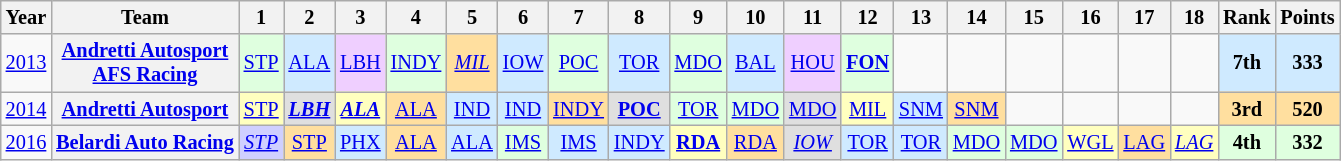<table class="wikitable" style="text-align:center; font-size:85%">
<tr>
<th>Year</th>
<th>Team</th>
<th>1</th>
<th>2</th>
<th>3</th>
<th>4</th>
<th>5</th>
<th>6</th>
<th>7</th>
<th>8</th>
<th>9</th>
<th>10</th>
<th>11</th>
<th>12</th>
<th>13</th>
<th>14</th>
<th>15</th>
<th>16</th>
<th>17</th>
<th>18</th>
<th>Rank</th>
<th>Points</th>
</tr>
<tr>
<td><a href='#'>2013</a></td>
<th nowrap><a href='#'>Andretti Autosport</a><br><a href='#'>AFS Racing</a></th>
<td style="background:#DFFFDF;"><a href='#'>STP</a><br></td>
<td style="background:#CFEAFF;"><a href='#'>ALA</a><br></td>
<td style="background:#EFCFFF;"><a href='#'>LBH</a><br></td>
<td style="background:#DFFFDF;"><a href='#'>INDY</a><br></td>
<td style="background:#FFDF9F;"><em><a href='#'>MIL</a></em><br></td>
<td style="background:#CFEAFF;"><a href='#'>IOW</a><br></td>
<td style="background:#DFFFDF;"><a href='#'>POC</a><br></td>
<td style="background:#CFEAFF;"><a href='#'>TOR</a><br></td>
<td style="background:#DFFFDF;"><a href='#'>MDO</a><br></td>
<td style="background:#CFEAFF;"><a href='#'>BAL</a><br></td>
<td style="background:#EFCFFF;"><a href='#'>HOU</a><br></td>
<td style="background:#DFFFDF;"><strong><a href='#'>FON</a></strong><br></td>
<td></td>
<td></td>
<td></td>
<td></td>
<td></td>
<td></td>
<th style="background:#CFEAFF;">7th</th>
<th style="background:#CFEAFF;">333</th>
</tr>
<tr>
<td><a href='#'>2014</a></td>
<th nowrap><a href='#'>Andretti Autosport</a></th>
<td style="background:#FFFFBF;"><a href='#'>STP</a><br></td>
<td style="background:#DFDFDF;"><strong><em><a href='#'>LBH</a></em></strong><br></td>
<td style="background:#FFFFBF;"><strong><em><a href='#'>ALA</a></em></strong><br></td>
<td style="background:#FFDF9F;"><a href='#'>ALA</a><br></td>
<td style="background:#CFEAFF;"><a href='#'>IND</a><br></td>
<td style="background:#CFEAFF;"><a href='#'>IND</a><br></td>
<td style="background:#FFDF9F;"><a href='#'>INDY</a><br></td>
<td style="background:#DFDFDF;"><strong><a href='#'>POC</a></strong><br></td>
<td style="background:#DFFFDF;"><a href='#'>TOR</a><br></td>
<td style="background:#DFFFDF;"><a href='#'>MDO</a><br></td>
<td style="background:#DFDFDF;"><a href='#'>MDO</a><br></td>
<td style="background:#FFFFBF;"><a href='#'>MIL</a><br></td>
<td style="background:#CFEAFF;"><a href='#'>SNM</a><br></td>
<td style="background:#FFDF9F;"><a href='#'>SNM</a><br></td>
<td></td>
<td></td>
<td></td>
<td></td>
<th style="background:#FFDF9F;">3rd</th>
<th style="background:#FFDF9F;">520</th>
</tr>
<tr>
<td><a href='#'>2016</a></td>
<th nowrap><a href='#'>Belardi Auto Racing</a></th>
<td style="background:#CFCFFF;"><em><a href='#'>STP</a></em><br></td>
<td style="background:#FFDF9F;"><a href='#'>STP</a><br></td>
<td style="background:#CFEAFF;"><a href='#'>PHX</a><br></td>
<td style="background:#FFDF9F;"><a href='#'>ALA</a><br></td>
<td style="background:#CFEAFF;"><a href='#'>ALA</a><br></td>
<td style="background:#DFFFDF;"><a href='#'>IMS</a><br></td>
<td style="background:#CFEAFF;"><a href='#'>IMS</a><br></td>
<td style="background:#CFEAFF;"><a href='#'>INDY</a><br></td>
<td style="background:#FFFFBF;"><strong><a href='#'>RDA</a></strong><br></td>
<td style="background:#FFDF9F;"><a href='#'>RDA</a><br></td>
<td style="background:#DFDFDF;"><em><a href='#'>IOW</a></em><br></td>
<td style="background:#CFEAFF;"><a href='#'>TOR</a><br></td>
<td style="background:#CFEAFF;"><a href='#'>TOR</a><br></td>
<td style="background:#DFFFDF;"><a href='#'>MDO</a><br></td>
<td style="background:#DFFFDF;"><a href='#'>MDO</a><br></td>
<td style="background:#FFFFBF;"><a href='#'>WGL</a><br></td>
<td style="background:#FFDF9F;"><a href='#'>LAG</a><br></td>
<td style="background:#FFFFBF;"><em><a href='#'>LAG</a></em><br></td>
<th style="background:#DFFFDF;">4th</th>
<th style="background:#DFFFDF;">332</th>
</tr>
</table>
